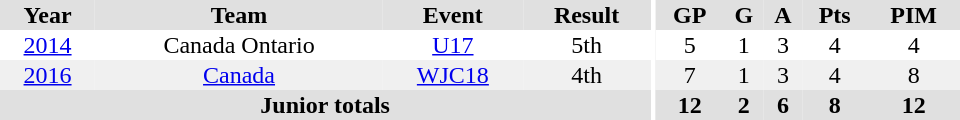<table border="0" cellpadding="1" cellspacing="0" ID="Table3" style="text-align:center; width:40em;">
<tr bgcolor="#e0e0e0">
<th>Year</th>
<th>Team</th>
<th>Event</th>
<th>Result</th>
<th rowspan="99" bgcolor="#ffffff"></th>
<th>GP</th>
<th>G</th>
<th>A</th>
<th>Pts</th>
<th>PIM</th>
</tr>
<tr>
<td><a href='#'>2014</a></td>
<td>Canada Ontario</td>
<td><a href='#'>U17</a></td>
<td>5th</td>
<td>5</td>
<td>1</td>
<td>3</td>
<td>4</td>
<td>4</td>
</tr>
<tr bgcolor="#f0f0f0">
<td><a href='#'>2016</a></td>
<td><a href='#'>Canada</a></td>
<td><a href='#'>WJC18</a></td>
<td>4th</td>
<td>7</td>
<td>1</td>
<td>3</td>
<td>4</td>
<td>8</td>
</tr>
<tr bgcolor="#e0e0e0">
<th colspan="4">Junior totals</th>
<th>12</th>
<th>2</th>
<th>6</th>
<th>8</th>
<th>12</th>
</tr>
</table>
